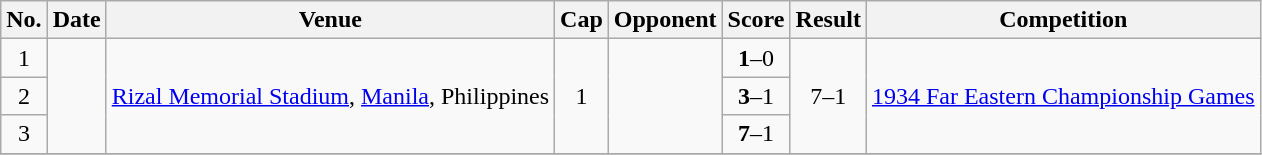<table class="wikitable sortable">
<tr>
<th scope="col">No.</th>
<th scope="col">Date</th>
<th scope="col">Venue</th>
<th scope="col">Cap</th>
<th scope="col">Opponent</th>
<th scope="col">Score</th>
<th scope="col">Result</th>
<th scope="col">Competition</th>
</tr>
<tr>
<td align="center">1</td>
<td rowspan="3"></td>
<td rowspan="3"><a href='#'>Rizal Memorial Stadium</a>, <a href='#'>Manila</a>, Philippines</td>
<td rowspan="3" align="center">1</td>
<td rowspan="3"></td>
<td align="center"><strong>1</strong>–0</td>
<td align="center" rowspan="3">7–1</td>
<td rowspan="3"><a href='#'>1934 Far Eastern Championship Games</a></td>
</tr>
<tr>
<td align="center">2</td>
<td align=center><strong>3</strong>–1</td>
</tr>
<tr>
<td align="center">3</td>
<td align="center"><strong>7</strong>–1</td>
</tr>
<tr>
</tr>
</table>
